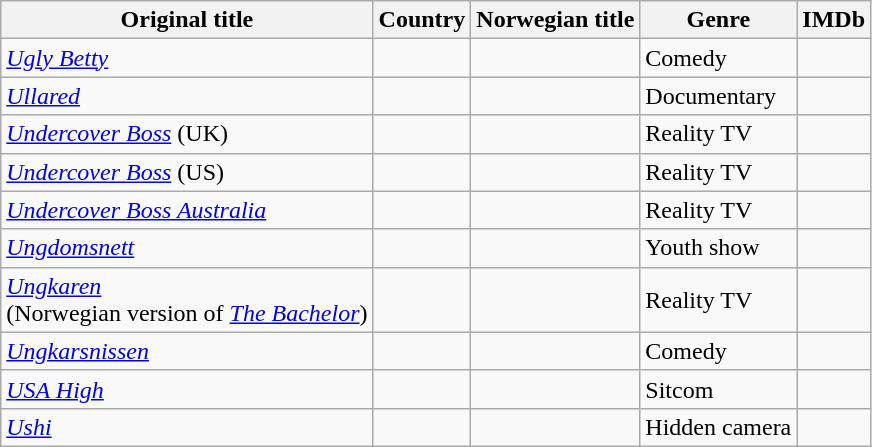<table class="wikitable">
<tr>
<th>Original title</th>
<th>Country</th>
<th>Norwegian title</th>
<th>Genre</th>
<th>IMDb</th>
</tr>
<tr>
<td><em><a href='#'>Ugly Betty</a></em></td>
<td></td>
<td></td>
<td>Comedy</td>
<td></td>
</tr>
<tr>
<td><em><a href='#'>Ullared</a></em></td>
<td></td>
<td></td>
<td>Documentary</td>
<td></td>
</tr>
<tr>
<td><em><a href='#'>Undercover Boss</a></em> (UK)</td>
<td></td>
<td></td>
<td>Reality TV</td>
<td></td>
</tr>
<tr>
<td><em><a href='#'>Undercover Boss</a></em> (US)</td>
<td></td>
<td></td>
<td>Reality TV</td>
<td></td>
</tr>
<tr>
<td><em><a href='#'>Undercover Boss Australia</a></em></td>
<td></td>
<td></td>
<td>Reality TV</td>
<td></td>
</tr>
<tr>
<td><em><a href='#'>Ungdomsnett</a></em></td>
<td></td>
<td></td>
<td>Youth show</td>
<td></td>
</tr>
<tr>
<td><em><a href='#'>Ungkaren</a></em> <br> (Norwegian version of <em><a href='#'>The Bachelor</a></em>)</td>
<td></td>
<td></td>
<td>Reality TV</td>
<td></td>
</tr>
<tr>
<td><em><a href='#'>Ungkarsnissen</a></em></td>
<td></td>
<td></td>
<td>Comedy</td>
<td></td>
</tr>
<tr>
<td><em><a href='#'>USA High</a></em></td>
<td></td>
<td></td>
<td>Sitcom</td>
<td></td>
</tr>
<tr>
<td><em><a href='#'>Ushi</a></em></td>
<td></td>
<td></td>
<td>Hidden camera</td>
<td></td>
</tr>
</table>
